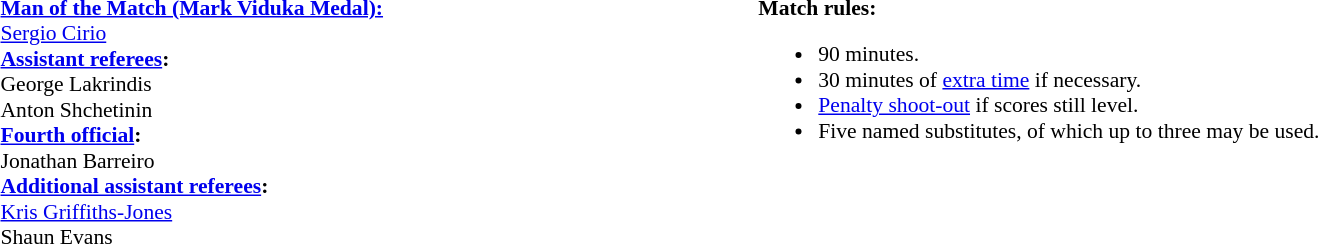<table style="width:100%;font-size:90%">
<tr>
<td><br><strong><a href='#'>Man of the Match (Mark Viduka Medal):</a></strong>
<br><a href='#'>Sergio Cirio</a><br><strong><a href='#'>Assistant referees</a>:</strong>
<br>George Lakrindis
<br>Anton Shchetinin
<br><strong><a href='#'>Fourth official</a>:</strong>
<br>Jonathan Barreiro
<br><strong><a href='#'>Additional assistant referees</a>:</strong>
<br><a href='#'>Kris Griffiths-Jones</a>
<br>Shaun Evans</td>
<td style="width:60%; vertical-align:top"><br><strong>Match rules:</strong><ul><li>90 minutes.</li><li>30 minutes of <a href='#'>extra time</a> if necessary.</li><li><a href='#'>Penalty shoot-out</a> if scores still level.</li><li>Five named substitutes, of which up to three may be used.</li></ul></td>
</tr>
</table>
